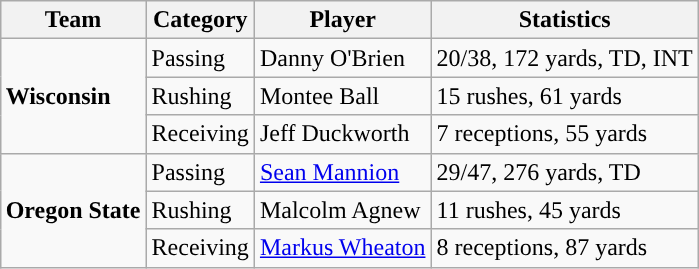<table class="wikitable" style="float: right;">
<tr>
<th>Team</th>
<th>Category</th>
<th>Player</th>
<th>Statistics</th>
</tr>
<tr>
<td rowspan=3><strong>Wisconsin</strong></td>
<td>Passing</td>
<td>Danny O'Brien</td>
<td>20/38, 172 yards, TD, INT</td>
</tr>
<tr>
<td>Rushing</td>
<td>Montee Ball</td>
<td>15 rushes, 61 yards</td>
</tr>
<tr>
<td>Receiving</td>
<td>Jeff Duckworth</td>
<td>7 receptions, 55 yards</td>
</tr>
<tr>
<td rowspan=3><strong>Oregon State</strong></td>
<td>Passing</td>
<td><a href='#'>Sean Mannion</a></td>
<td>29/47, 276 yards, TD</td>
</tr>
<tr>
<td>Rushing</td>
<td>Malcolm Agnew</td>
<td>11 rushes, 45 yards</td>
</tr>
<tr>
<td>Receiving</td>
<td><a href='#'>Markus Wheaton</a></td>
<td>8 receptions, 87 yards</td>
</tr>
</table>
